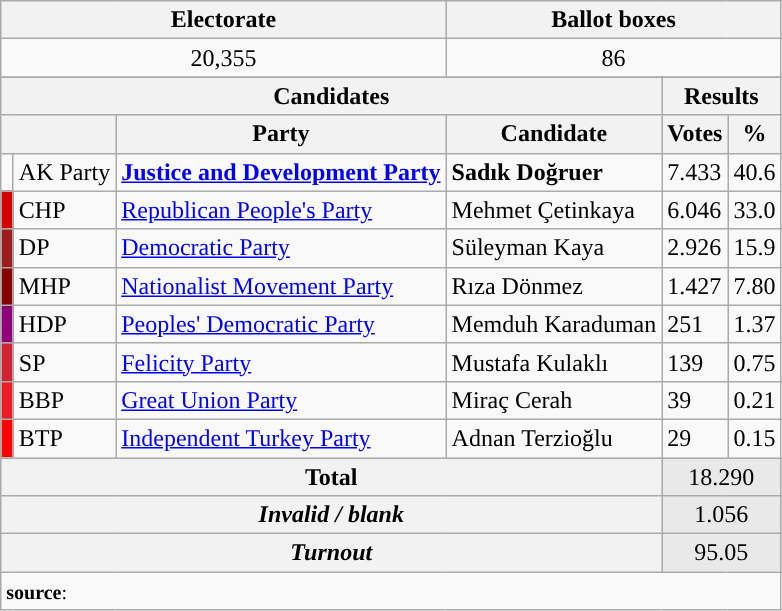<table class="wikitable">
<tr style="background-color:#F2F2F2">
<td align="center" colspan="3"><strong>Electorate</strong></td>
<td align="center" colspan="7"><strong>Ballot boxes</strong></td>
</tr>
<tr align="left">
<td align="center" colspan="3">20,355</td>
<td align="center" colspan="7">86</td>
</tr>
<tr>
</tr>
<tr style="background-color:#E9E9E9">
</tr>
<tr>
<th align="center" colspan="4">Candidates</th>
<th align="center" colspan="6">Results</th>
</tr>
<tr style="background-color:#E9E9E9">
<th align="center" colspan="2"></th>
<th align="center">Party</th>
<th align="center">Candidate</th>
<th align="center">Votes</th>
<th align="center">%</th>
</tr>
<tr align="left">
<td></td>
<td>AK Party</td>
<td><strong><a href='#'>Justice and Development Party</a></strong></td>
<td><strong>Sadık Doğruer</strong></td>
<td>7.433</td>
<td>40.6</td>
</tr>
<tr align="left">
<td bgcolor="#d50000" width=1></td>
<td>CHP</td>
<td><a href='#'>Republican People's Party</a></td>
<td>Mehmet Çetinkaya</td>
<td>6.046</td>
<td>33.0</td>
</tr>
<tr align="left">
<td bgcolor="#9D1D1E" width=1></td>
<td>DP</td>
<td><a href='#'>Democratic Party</a></td>
<td>Süleyman Kaya</td>
<td>2.926</td>
<td>15.9</td>
</tr>
<tr align="left">
<td bgcolor="#870000" width=1></td>
<td>MHP</td>
<td><a href='#'>Nationalist Movement Party</a></td>
<td>Rıza Dönmez</td>
<td>1.427</td>
<td>7.80</td>
</tr>
<tr align="left">
<td bgcolor="#91007B" width=1></td>
<td>HDP</td>
<td><a href='#'>Peoples' Democratic Party</a></td>
<td>Memduh Karaduman</td>
<td>251</td>
<td>1.37</td>
</tr>
<tr align="left">
<td bgcolor="#D02433" width=1></td>
<td>SP</td>
<td><a href='#'>Felicity Party</a></td>
<td>Mustafa Kulaklı</td>
<td>139</td>
<td>0.75</td>
</tr>
<tr align="left">
<td bgcolor="#ED1C24" width=1></td>
<td>BBP</td>
<td><a href='#'>Great Union Party</a></td>
<td>Miraç Cerah</td>
<td>39</td>
<td>0.21</td>
</tr>
<tr align="left">
<td bgcolor="#FE0000" width=1></td>
<td>BTP</td>
<td><a href='#'>Independent Turkey Party</a></td>
<td>Adnan Terzioğlu</td>
<td>29</td>
<td>0.15</td>
</tr>
<tr style="background-color:#E9E9E9" align="left">
<th align="center" colspan="4"><strong>Total</strong></th>
<td align="center" colspan="5">18.290</td>
</tr>
<tr style="background-color:#E9E9E9" align="left">
<th align="center" colspan="4"><em>Invalid / blank</em></th>
<td align="center" colspan="5">1.056</td>
</tr>
<tr style="background-color:#E9E9E9" align="left">
<th align="center" colspan="4"><em>Turnout</em></th>
<td align="center" colspan="5">95.05</td>
</tr>
<tr>
<td align="left" colspan=10><small><strong>source</strong>: </small></td>
</tr>
</table>
